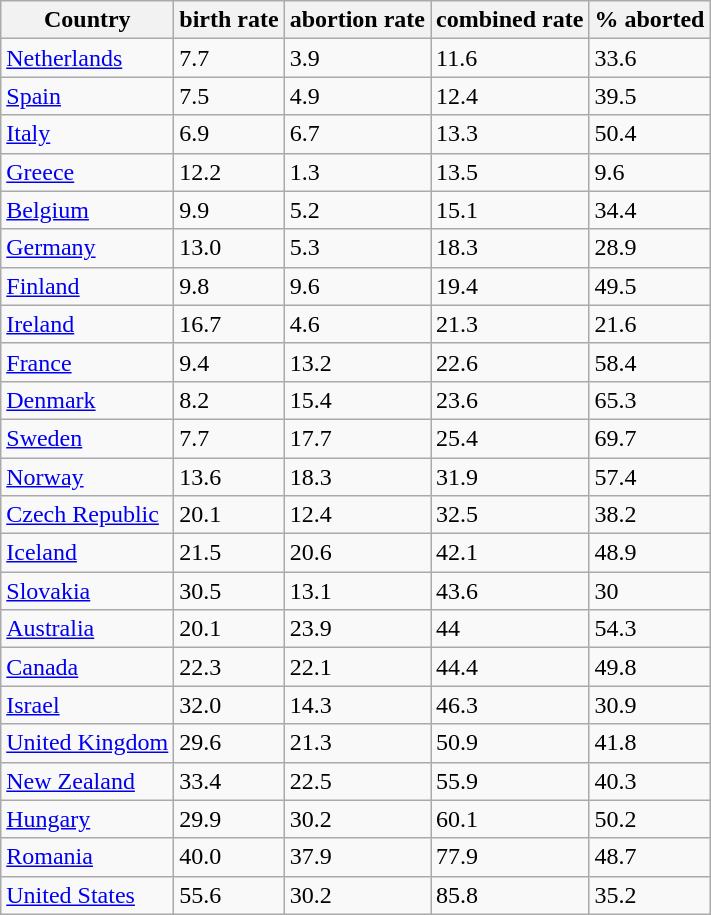<table class="wikitable sortable" border="1">
<tr>
<th>Country</th>
<th>birth rate</th>
<th>abortion rate</th>
<th>combined rate</th>
<th>% aborted</th>
</tr>
<tr>
<td><a href='#'>Netherlands</a></td>
<td>7.7</td>
<td>3.9</td>
<td>11.6</td>
<td>33.6</td>
</tr>
<tr>
<td><a href='#'>Spain</a></td>
<td>7.5</td>
<td>4.9</td>
<td>12.4</td>
<td>39.5</td>
</tr>
<tr>
<td><a href='#'>Italy</a></td>
<td>6.9</td>
<td>6.7</td>
<td>13.3</td>
<td>50.4</td>
</tr>
<tr>
<td><a href='#'>Greece</a></td>
<td>12.2</td>
<td>1.3</td>
<td>13.5</td>
<td>9.6</td>
</tr>
<tr>
<td><a href='#'>Belgium</a></td>
<td>9.9</td>
<td>5.2</td>
<td>15.1</td>
<td>34.4</td>
</tr>
<tr>
<td><a href='#'>Germany</a></td>
<td>13.0</td>
<td>5.3</td>
<td>18.3</td>
<td>28.9</td>
</tr>
<tr>
<td><a href='#'>Finland</a></td>
<td>9.8</td>
<td>9.6</td>
<td>19.4</td>
<td>49.5</td>
</tr>
<tr>
<td><a href='#'>Ireland</a></td>
<td>16.7</td>
<td>4.6</td>
<td>21.3</td>
<td>21.6</td>
</tr>
<tr>
<td><a href='#'>France</a></td>
<td>9.4</td>
<td>13.2</td>
<td>22.6</td>
<td>58.4</td>
</tr>
<tr>
<td><a href='#'>Denmark</a></td>
<td>8.2</td>
<td>15.4</td>
<td>23.6</td>
<td>65.3</td>
</tr>
<tr>
<td><a href='#'>Sweden</a></td>
<td>7.7</td>
<td>17.7</td>
<td>25.4</td>
<td>69.7</td>
</tr>
<tr>
<td><a href='#'>Norway</a></td>
<td>13.6</td>
<td>18.3</td>
<td>31.9</td>
<td>57.4</td>
</tr>
<tr>
<td><a href='#'>Czech Republic</a></td>
<td>20.1</td>
<td>12.4</td>
<td>32.5</td>
<td>38.2</td>
</tr>
<tr>
<td><a href='#'>Iceland</a></td>
<td>21.5</td>
<td>20.6</td>
<td>42.1</td>
<td>48.9</td>
</tr>
<tr>
<td><a href='#'>Slovakia</a></td>
<td>30.5</td>
<td>13.1</td>
<td>43.6</td>
<td>30</td>
</tr>
<tr>
<td><a href='#'>Australia</a></td>
<td>20.1</td>
<td>23.9</td>
<td>44</td>
<td>54.3</td>
</tr>
<tr>
<td><a href='#'>Canada</a></td>
<td>22.3</td>
<td>22.1</td>
<td>44.4</td>
<td>49.8</td>
</tr>
<tr>
<td><a href='#'>Israel</a></td>
<td>32.0</td>
<td>14.3</td>
<td>46.3</td>
<td>30.9</td>
</tr>
<tr>
<td><a href='#'>United Kingdom</a></td>
<td>29.6</td>
<td>21.3</td>
<td>50.9</td>
<td>41.8</td>
</tr>
<tr>
<td><a href='#'>New Zealand</a></td>
<td>33.4</td>
<td>22.5</td>
<td>55.9</td>
<td>40.3</td>
</tr>
<tr>
<td><a href='#'>Hungary</a></td>
<td>29.9</td>
<td>30.2</td>
<td>60.1</td>
<td>50.2</td>
</tr>
<tr>
<td><a href='#'>Romania</a></td>
<td>40.0</td>
<td>37.9</td>
<td>77.9</td>
<td>48.7</td>
</tr>
<tr>
<td><a href='#'>United States</a></td>
<td>55.6</td>
<td>30.2</td>
<td>85.8</td>
<td>35.2</td>
</tr>
</table>
